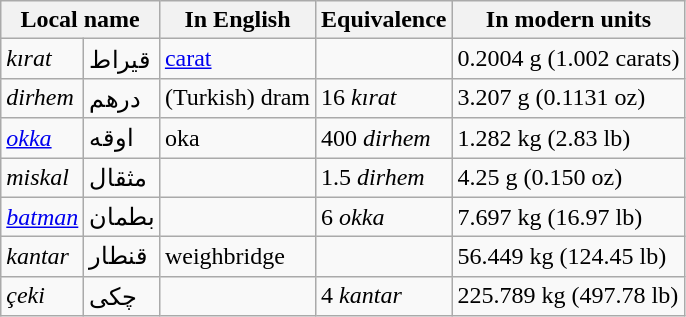<table class="wikitable">
<tr>
<th colspan="2">Local name</th>
<th>In English</th>
<th>Equivalence</th>
<th>In modern units</th>
</tr>
<tr>
<td><em>kırat</em></td>
<td>قيراط</td>
<td><a href='#'>carat</a></td>
<td></td>
<td>0.2004 g (1.002 carats)</td>
</tr>
<tr>
<td><em>dirhem</em></td>
<td>درهم</td>
<td>(Turkish) dram</td>
<td>16 <em>kırat</em></td>
<td>3.207 g (0.1131 oz)</td>
</tr>
<tr>
<td><em><a href='#'>okka</a></em></td>
<td>اوقه</td>
<td>oka</td>
<td>400 <em>dirhem</em></td>
<td>1.282 kg (2.83 lb)</td>
</tr>
<tr>
<td><em>miskal</em></td>
<td>مثقال</td>
<td></td>
<td>1.5 <em>dirhem</em></td>
<td>4.25 g (0.150 oz)</td>
</tr>
<tr>
<td><em><a href='#'>batman</a></em></td>
<td>بطمان</td>
<td></td>
<td>6 <em>okka</em></td>
<td>7.697 kg (16.97 lb)</td>
</tr>
<tr>
<td><em>kantar</em></td>
<td>قنطار</td>
<td>weighbridge</td>
<td></td>
<td>56.449 kg (124.45 lb)</td>
</tr>
<tr>
<td><em>çeki</em></td>
<td>چكی</td>
<td></td>
<td>4 <em>kantar</em></td>
<td>225.789 kg (497.78 lb)</td>
</tr>
</table>
